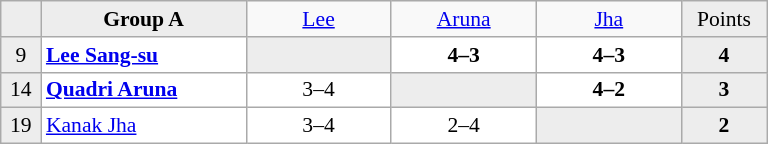<table class="wikitable" style="font-size:90%">
<tr style="text-align:center;">
<td style="background-color:#ededed;" width="20"></td>
<td style="background-color:#ededed;" width="130" style="text-align:center;"><strong>Group A</strong></td>
<td width="90"> <a href='#'>Lee</a></td>
<td width="90"> <a href='#'>Aruna</a></td>
<td width="90"> <a href='#'>Jha</a></td>
<td style="background-color:#ededed;" width="50">Points</td>
</tr>
<tr style="text-align:center;background-color:#ffffff;">
<td style="background-color:#ededed;">9</td>
<td style="text-align:left;"> <strong><a href='#'>Lee Sang-su</a></strong></td>
<td style="background-color:#ededed;"></td>
<td><strong>4–3</strong></td>
<td><strong>4–3</strong></td>
<td style="background-color:#ededed;"><strong>4</strong></td>
</tr>
<tr style="text-align:center;background-color:#ffffff;">
<td style="background-color:#ededed;">14</td>
<td style="text-align:left;"> <strong><a href='#'>Quadri Aruna</a></strong></td>
<td>3–4</td>
<td style="background-color:#ededed;"></td>
<td><strong>4–2</strong></td>
<td style="background-color:#ededed;"><strong>3</strong></td>
</tr>
<tr style="text-align:center;background-color:#ffffff;">
<td style="background-color:#ededed;">19</td>
<td style="text-align:left;"> <a href='#'>Kanak Jha</a></td>
<td>3–4</td>
<td>2–4</td>
<td style="background-color:#ededed;"></td>
<td style="background-color:#ededed;"><strong>2</strong></td>
</tr>
</table>
